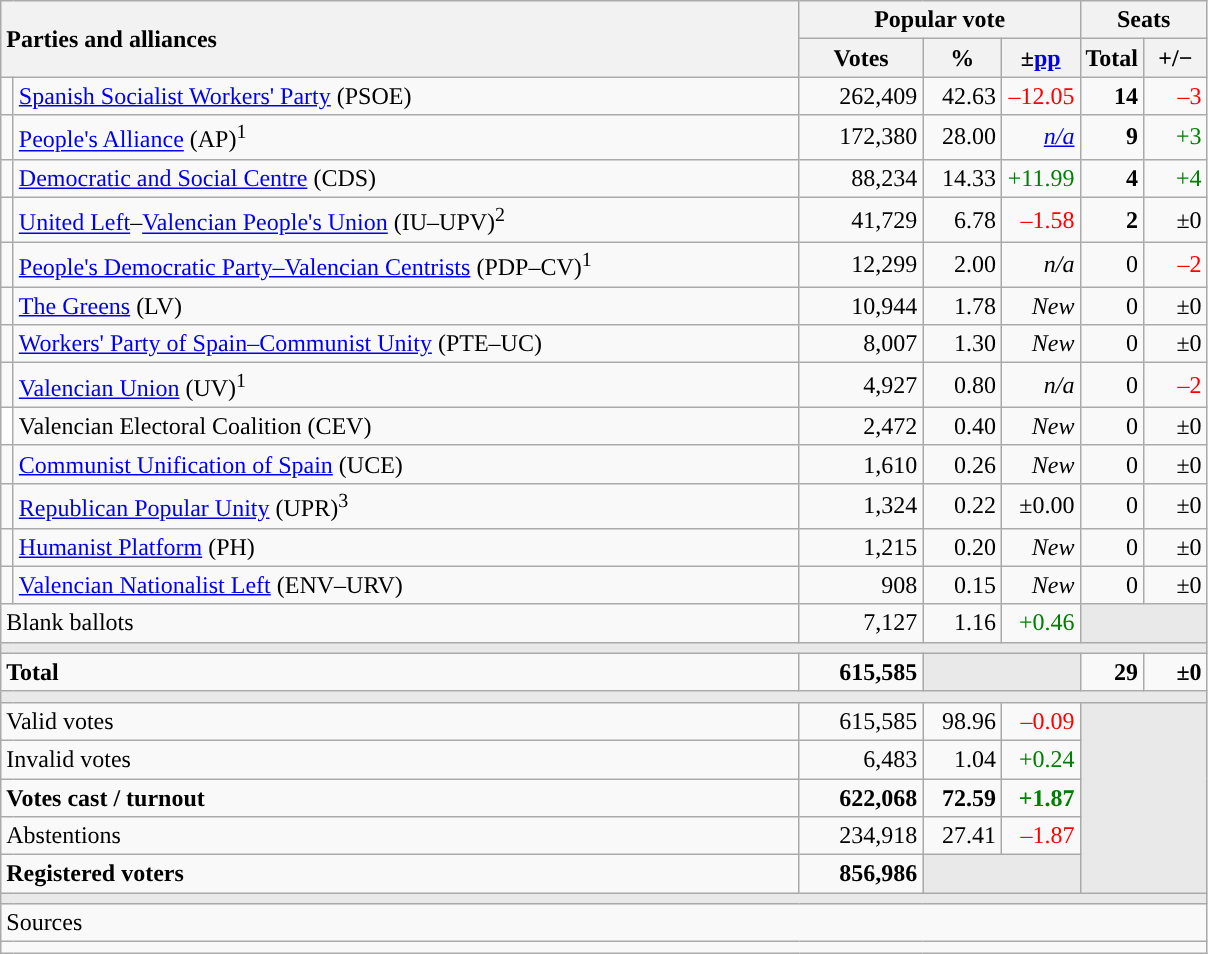<table class="wikitable" style="text-align:right;">
<tr>
<th style="text-align:left;" rowspan="2" colspan="2" width="525">Parties and alliances</th>
<th colspan="3">Popular vote</th>
<th colspan="2">Seats</th>
</tr>
<tr>
<th width="75">Votes</th>
<th width="45">%</th>
<th width="45">±<a href='#'>pp</a></th>
<th width="35">Total</th>
<th width="35">+/−</th>
</tr>
<tr>
<td width="1" style="color:inherit;background:"></td>
<td align="left"><a href='#'>Spanish Socialist Workers' Party</a> (PSOE)</td>
<td>262,409</td>
<td>42.63</td>
<td style="color:red;">–12.05</td>
<td><strong>14</strong></td>
<td style="color:red;">–3</td>
</tr>
<tr>
<td style="color:inherit;background:"></td>
<td align="left"><a href='#'>People's Alliance</a> (AP)<sup>1</sup></td>
<td>172,380</td>
<td>28.00</td>
<td><em><a href='#'>n/a</a></em></td>
<td><strong>9</strong></td>
<td style="color:green;">+3</td>
</tr>
<tr>
<td style="color:inherit;background:"></td>
<td align="left"><a href='#'>Democratic and Social Centre</a> (CDS)</td>
<td>88,234</td>
<td>14.33</td>
<td style="color:green;">+11.99</td>
<td><strong>4</strong></td>
<td style="color:green;">+4</td>
</tr>
<tr>
<td style="color:inherit;background:"></td>
<td align="left"><a href='#'>United Left</a>–<a href='#'>Valencian People's Union</a> (IU–UPV)<sup>2</sup></td>
<td>41,729</td>
<td>6.78</td>
<td style="color:red;">–1.58</td>
<td><strong>2</strong></td>
<td>±0</td>
</tr>
<tr>
<td style="color:inherit;background:"></td>
<td align="left"><a href='#'>People's Democratic Party–Valencian Centrists</a> (PDP–CV)<sup>1</sup></td>
<td>12,299</td>
<td>2.00</td>
<td><em>n/a</em></td>
<td>0</td>
<td style="color:red;">–2</td>
</tr>
<tr>
<td style="color:inherit;background:"></td>
<td align="left"><a href='#'>The Greens</a> (LV)</td>
<td>10,944</td>
<td>1.78</td>
<td><em>New</em></td>
<td>0</td>
<td>±0</td>
</tr>
<tr>
<td style="color:inherit;background:"></td>
<td align="left"><a href='#'>Workers' Party of Spain–Communist Unity</a> (PTE–UC)</td>
<td>8,007</td>
<td>1.30</td>
<td><em>New</em></td>
<td>0</td>
<td>±0</td>
</tr>
<tr>
<td style="color:inherit;background:"></td>
<td align="left"><a href='#'>Valencian Union</a> (UV)<sup>1</sup></td>
<td>4,927</td>
<td>0.80</td>
<td><em>n/a</em></td>
<td>0</td>
<td style="color:red;">–2</td>
</tr>
<tr>
<td bgcolor="white"></td>
<td align="left">Valencian Electoral Coalition (CEV)</td>
<td>2,472</td>
<td>0.40</td>
<td><em>New</em></td>
<td>0</td>
<td>±0</td>
</tr>
<tr>
<td style="color:inherit;background:"></td>
<td align="left"><a href='#'>Communist Unification of Spain</a> (UCE)</td>
<td>1,610</td>
<td>0.26</td>
<td><em>New</em></td>
<td>0</td>
<td>±0</td>
</tr>
<tr>
<td style="color:inherit;background:"></td>
<td align="left"><a href='#'>Republican Popular Unity</a> (UPR)<sup>3</sup></td>
<td>1,324</td>
<td>0.22</td>
<td>±0.00</td>
<td>0</td>
<td>±0</td>
</tr>
<tr>
<td style="color:inherit;background:"></td>
<td align="left"><a href='#'>Humanist Platform</a> (PH)</td>
<td>1,215</td>
<td>0.20</td>
<td><em>New</em></td>
<td>0</td>
<td>±0</td>
</tr>
<tr>
<td style="color:inherit;background:"></td>
<td align="left"><a href='#'>Valencian Nationalist Left</a> (ENV–URV)</td>
<td>908</td>
<td>0.15</td>
<td><em>New</em></td>
<td>0</td>
<td>±0</td>
</tr>
<tr>
<td align="left" colspan="2">Blank ballots</td>
<td>7,127</td>
<td>1.16</td>
<td style="color:green;">+0.46</td>
<td bgcolor="#E9E9E9" colspan="2"></td>
</tr>
<tr>
<td colspan="7" bgcolor="#E9E9E9"></td>
</tr>
<tr style="font-weight:bold;">
<td align="left" colspan="2">Total</td>
<td>615,585</td>
<td bgcolor="#E9E9E9" colspan="2"></td>
<td>29</td>
<td>±0</td>
</tr>
<tr>
<td colspan="7" bgcolor="#E9E9E9"></td>
</tr>
<tr>
<td align="left" colspan="2">Valid votes</td>
<td>615,585</td>
<td>98.96</td>
<td style="color:red;">–0.09</td>
<td bgcolor="#E9E9E9" colspan="2" rowspan="5"></td>
</tr>
<tr>
<td align="left" colspan="2">Invalid votes</td>
<td>6,483</td>
<td>1.04</td>
<td style="color:green;">+0.24</td>
</tr>
<tr style="font-weight:bold;">
<td align="left" colspan="2">Votes cast / turnout</td>
<td>622,068</td>
<td>72.59</td>
<td style="color:green;">+1.87</td>
</tr>
<tr>
<td align="left" colspan="2">Abstentions</td>
<td>234,918</td>
<td>27.41</td>
<td style="color:red;">–1.87</td>
</tr>
<tr style="font-weight:bold;">
<td align="left" colspan="2">Registered voters</td>
<td>856,986</td>
<td bgcolor="#E9E9E9" colspan="2"></td>
</tr>
<tr>
<td colspan="7" bgcolor="#E9E9E9"></td>
</tr>
<tr>
<td align="left" colspan="7">Sources</td>
</tr>
<tr>
<td colspan="7" style="text-align:left; max-width:790px;"></td>
</tr>
</table>
